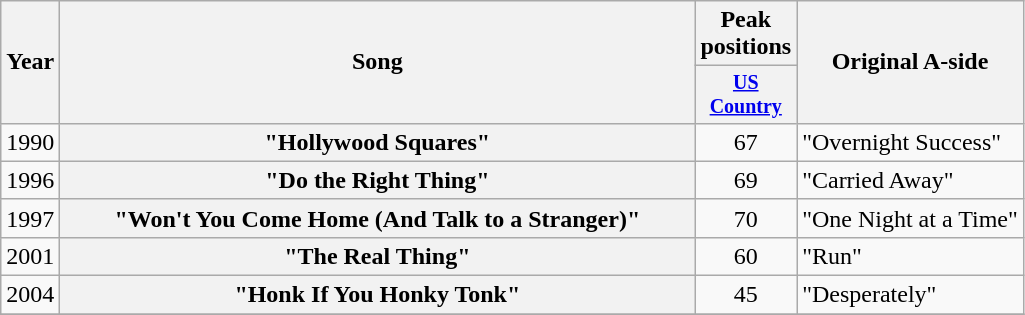<table class="wikitable plainrowheaders" style="text-align:center;">
<tr>
<th rowspan="2">Year</th>
<th rowspan="2" style="width:26em;">Song</th>
<th>Peak positions</th>
<th rowspan="2">Original A-side</th>
</tr>
<tr style="font-size:smaller;">
<th width="60"><a href='#'>US Country</a><br></th>
</tr>
<tr>
<td>1990</td>
<th scope=row>"Hollywood Squares"</th>
<td>67</td>
<td align=left>"Overnight Success"</td>
</tr>
<tr>
<td>1996</td>
<th scope=row>"Do the Right Thing"</th>
<td>69</td>
<td align=left>"Carried Away"</td>
</tr>
<tr>
<td>1997</td>
<th scope=row>"Won't You Come Home (And Talk to a Stranger)"</th>
<td>70</td>
<td align=left>"One Night at a Time"</td>
</tr>
<tr>
<td>2001</td>
<th scope=row>"The Real Thing"</th>
<td>60</td>
<td align=left>"Run"</td>
</tr>
<tr>
<td>2004</td>
<th scope=row>"Honk If You Honky Tonk"</th>
<td>45</td>
<td align=left>"Desperately"</td>
</tr>
<tr>
</tr>
</table>
